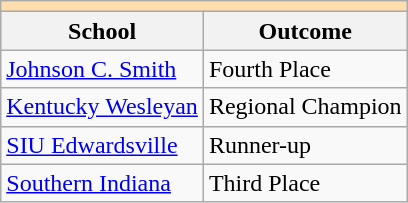<table class="wikitable" style="float:left; margin-right:1em;">
<tr>
<th colspan="3" style="background:#ffdead;"></th>
</tr>
<tr>
<th>School</th>
<th>Outcome</th>
</tr>
<tr>
<td><a href='#'>Johnson C. Smith</a></td>
<td>Fourth Place</td>
</tr>
<tr>
<td><a href='#'>Kentucky Wesleyan</a></td>
<td>Regional Champion</td>
</tr>
<tr>
<td><a href='#'>SIU Edwardsville</a></td>
<td>Runner-up</td>
</tr>
<tr>
<td><a href='#'>Southern Indiana</a></td>
<td>Third Place</td>
</tr>
</table>
